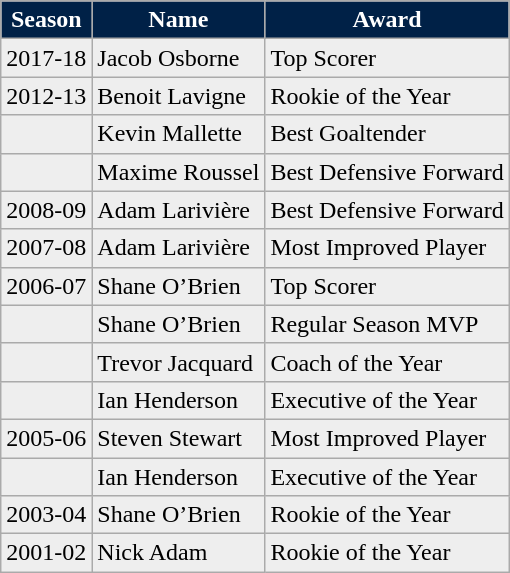<table class="wikitable">
<tr align="center" style="color: #FFFFFF" bgcolor="#002147">
<td><strong>Season</strong></td>
<td><strong> Name </strong></td>
<td><strong> Award </strong></td>
</tr>
<tr align="left" bgcolor="#eeeeee">
<td>2017-18</td>
<td>Jacob Osborne</td>
<td>Top Scorer</td>
</tr>
<tr align="left" bgcolor="#eeeeee">
<td>2012-13</td>
<td>Benoit Lavigne</td>
<td>Rookie of the Year</td>
</tr>
<tr align="left" bgcolor="#eeeeee">
<td></td>
<td>Kevin Mallette</td>
<td>Best Goaltender</td>
</tr>
<tr align="left" bgcolor="#eeeeee">
<td></td>
<td>Maxime Roussel</td>
<td>Best Defensive Forward</td>
</tr>
<tr align="left" bgcolor="#eeeeee">
<td>2008-09</td>
<td>Adam Larivière</td>
<td>Best Defensive Forward</td>
</tr>
<tr align="left" bgcolor="#eeeeee">
<td>2007-08</td>
<td>Adam Larivière</td>
<td>Most Improved Player</td>
</tr>
<tr align="left" bgcolor="#eeeeee">
<td>2006-07</td>
<td>Shane O’Brien</td>
<td>Top Scorer</td>
</tr>
<tr align="left" bgcolor="#eeeeee">
<td></td>
<td>Shane O’Brien</td>
<td>Regular Season MVP</td>
</tr>
<tr align="left" bgcolor="#eeeeee">
<td></td>
<td>Trevor Jacquard</td>
<td>Coach of the Year</td>
</tr>
<tr align="left" bgcolor="#eeeeee">
<td></td>
<td>Ian Henderson</td>
<td>Executive of the Year</td>
</tr>
<tr align="left" bgcolor="#eeeeee">
<td>2005-06</td>
<td>Steven Stewart</td>
<td>Most Improved Player</td>
</tr>
<tr align="left" bgcolor="#eeeeee">
<td></td>
<td>Ian Henderson</td>
<td>Executive of the Year</td>
</tr>
<tr align="left" bgcolor="#eeeeee">
<td>2003-04</td>
<td>Shane O’Brien</td>
<td>Rookie of the Year</td>
</tr>
<tr align="left" bgcolor="#eeeeee">
<td>2001-02</td>
<td>Nick Adam</td>
<td>Rookie of the Year</td>
</tr>
</table>
